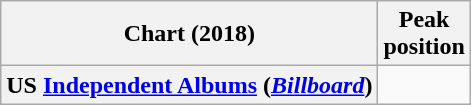<table class="wikitable plainrowheaders">
<tr>
<th scope="col">Chart (2018)</th>
<th scope="col">Peak<br>position</th>
</tr>
<tr>
<th scope="row">US <a href='#'>Independent Albums</a> (<em><a href='#'>Billboard</a></em>)</th>
<td></td>
</tr>
</table>
